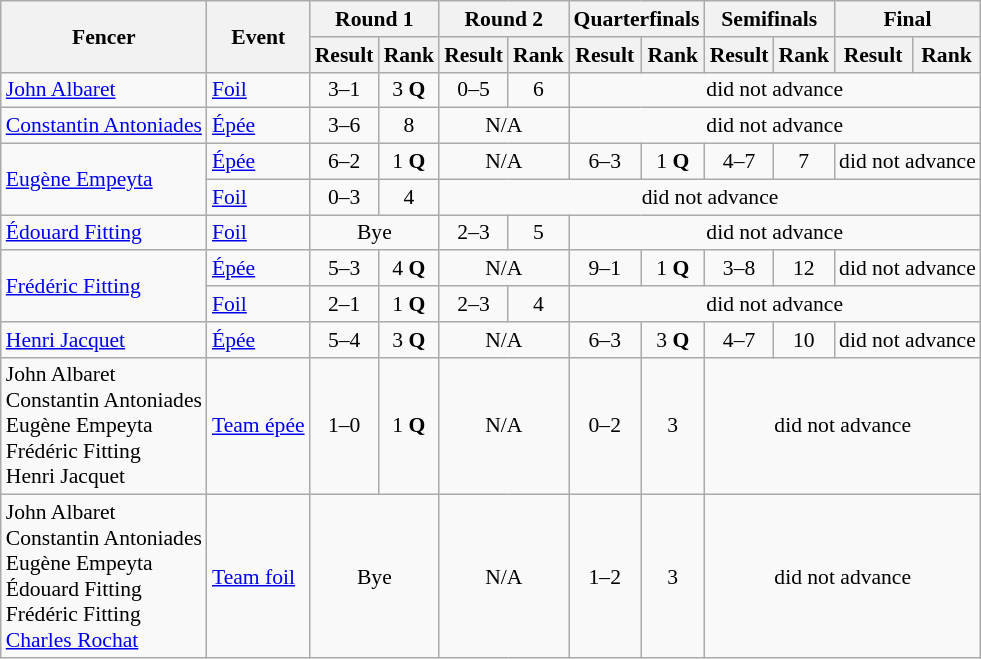<table class=wikitable style="font-size:90%">
<tr>
<th rowspan=2>Fencer</th>
<th rowspan=2>Event</th>
<th colspan=2>Round 1</th>
<th colspan=2>Round 2</th>
<th colspan=2>Quarterfinals</th>
<th colspan=2>Semifinals</th>
<th colspan=2>Final</th>
</tr>
<tr>
<th>Result</th>
<th>Rank</th>
<th>Result</th>
<th>Rank</th>
<th>Result</th>
<th>Rank</th>
<th>Result</th>
<th>Rank</th>
<th>Result</th>
<th>Rank</th>
</tr>
<tr>
<td><a href='#'>John Albaret</a></td>
<td><a href='#'>Foil</a></td>
<td align=center>3–1</td>
<td align=center>3 <strong>Q</strong></td>
<td align=center>0–5</td>
<td align=center>6</td>
<td align=center colspan=6>did not advance</td>
</tr>
<tr>
<td><a href='#'>Constantin Antoniades</a></td>
<td><a href='#'>Épée</a></td>
<td align=center>3–6</td>
<td align=center>8</td>
<td align=center colspan=2>N/A</td>
<td align=center colspan=6>did not advance</td>
</tr>
<tr>
<td rowspan=2><a href='#'>Eugène Empeyta</a></td>
<td><a href='#'>Épée</a></td>
<td align=center>6–2</td>
<td align=center>1 <strong>Q</strong></td>
<td align=center colspan=2>N/A</td>
<td align=center>6–3</td>
<td align=center>1 <strong>Q</strong></td>
<td align=center>4–7</td>
<td align=center>7</td>
<td align=center colspan=2>did not advance</td>
</tr>
<tr>
<td><a href='#'>Foil</a></td>
<td align=center>0–3</td>
<td align=center>4</td>
<td align=center colspan=8>did not advance</td>
</tr>
<tr>
<td><a href='#'>Édouard Fitting</a></td>
<td><a href='#'>Foil</a></td>
<td align=center colspan=2>Bye</td>
<td align=center>2–3</td>
<td align=center>5</td>
<td align=center colspan=6>did not advance</td>
</tr>
<tr>
<td rowspan=2><a href='#'>Frédéric Fitting</a></td>
<td><a href='#'>Épée</a></td>
<td align=center>5–3</td>
<td align=center>4 <strong>Q</strong></td>
<td align=center colspan=2>N/A</td>
<td align=center>9–1</td>
<td align=center>1 <strong>Q</strong></td>
<td align=center>3–8</td>
<td align=center>12</td>
<td align=center colspan=2>did not advance</td>
</tr>
<tr>
<td><a href='#'>Foil</a></td>
<td align=center>2–1</td>
<td align=center>1 <strong>Q</strong></td>
<td align=center>2–3</td>
<td align=center>4</td>
<td align=center colspan=6>did not advance</td>
</tr>
<tr>
<td><a href='#'>Henri Jacquet</a></td>
<td><a href='#'>Épée</a></td>
<td align=center>5–4</td>
<td align=center>3 <strong>Q</strong></td>
<td align=center colspan=2>N/A</td>
<td align=center>6–3</td>
<td align=center>3 <strong>Q</strong></td>
<td align=center>4–7</td>
<td align=center>10</td>
<td align=center colspan=2>did not advance</td>
</tr>
<tr>
<td>John Albaret <br> Constantin Antoniades <br> Eugène Empeyta <br> Frédéric Fitting <br> Henri Jacquet</td>
<td><a href='#'>Team épée</a></td>
<td align=center>1–0</td>
<td align=center>1 <strong>Q</strong></td>
<td align=center colspan=2>N/A</td>
<td align=center>0–2</td>
<td align=center>3</td>
<td align=center colspan=4>did not advance</td>
</tr>
<tr>
<td>John Albaret <br> Constantin Antoniades <br> Eugène Empeyta <br> Édouard Fitting <br> Frédéric Fitting <br> <a href='#'>Charles Rochat</a></td>
<td><a href='#'>Team foil</a></td>
<td align=center colspan=2>Bye</td>
<td align=center colspan=2>N/A</td>
<td align=center>1–2</td>
<td align=center>3</td>
<td align=center colspan=4>did not advance</td>
</tr>
</table>
